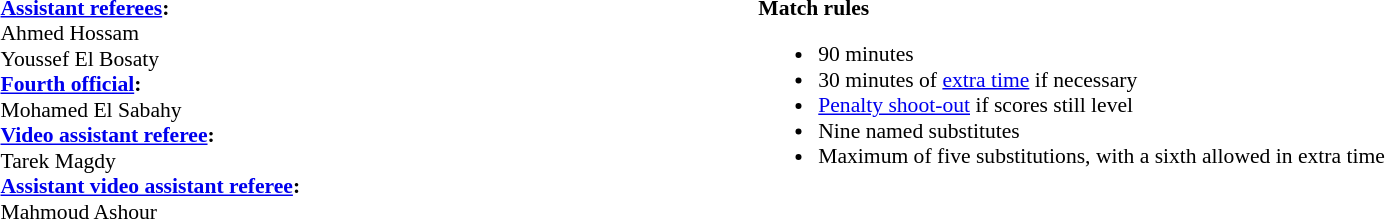<table style="width:100%; font-size:90%;">
<tr>
<td style="width:40%; vertical-align:top;"><br>
<strong><a href='#'>Assistant referees</a>:</strong>
<br>Ahmed Hossam
<br>Youssef El Bosaty
<br><strong><a href='#'>Fourth official</a>:</strong>
<br>Mohamed El Sabahy
<br><strong><a href='#'>Video assistant referee</a>:</strong>
<br>Tarek Magdy
<br><strong><a href='#'>Assistant video assistant referee</a>:</strong>
<br>Mahmoud Ashour</td>
<td style="width:60%; vertical-align:top;"><br><strong>Match rules</strong><ul><li>90 minutes</li><li>30 minutes of <a href='#'>extra time</a> if necessary</li><li><a href='#'>Penalty shoot-out</a> if scores still level</li><li>Nine named substitutes</li><li>Maximum of five substitutions, with a sixth allowed in extra time</li></ul></td>
</tr>
</table>
